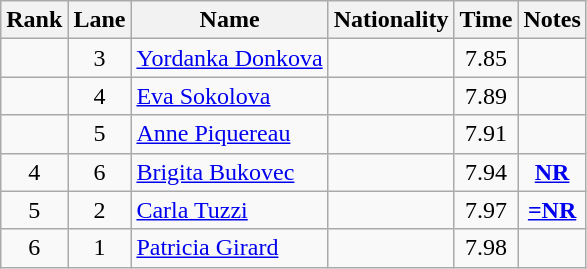<table class="wikitable sortable" style="text-align:center">
<tr>
<th>Rank</th>
<th>Lane</th>
<th>Name</th>
<th>Nationality</th>
<th>Time</th>
<th>Notes</th>
</tr>
<tr>
<td></td>
<td>3</td>
<td align="left"><a href='#'>Yordanka Donkova</a></td>
<td align=left></td>
<td>7.85</td>
<td></td>
</tr>
<tr>
<td></td>
<td>4</td>
<td align="left"><a href='#'>Eva Sokolova</a></td>
<td align=left></td>
<td>7.89</td>
<td></td>
</tr>
<tr>
<td></td>
<td>5</td>
<td align="left"><a href='#'>Anne Piquereau</a></td>
<td align=left></td>
<td>7.91</td>
<td></td>
</tr>
<tr>
<td>4</td>
<td>6</td>
<td align="left"><a href='#'>Brigita Bukovec</a></td>
<td align=left></td>
<td>7.94</td>
<td><strong><a href='#'>NR</a></strong></td>
</tr>
<tr>
<td>5</td>
<td>2</td>
<td align="left"><a href='#'>Carla Tuzzi</a></td>
<td align=left></td>
<td>7.97</td>
<td><strong><a href='#'>=NR</a></strong></td>
</tr>
<tr>
<td>6</td>
<td>1</td>
<td align="left"><a href='#'>Patricia Girard</a></td>
<td align=left></td>
<td>7.98</td>
<td></td>
</tr>
</table>
